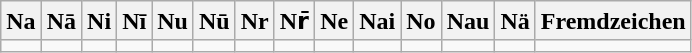<table class="wikitable">
<tr>
<th>Na</th>
<th>Nā</th>
<th>Ni</th>
<th>Nī</th>
<th>Nu</th>
<th>Nū</th>
<th>Nr</th>
<th>Nr̄</th>
<th>Ne</th>
<th>Nai</th>
<th>No</th>
<th>Nau</th>
<th>Nä</th>
<th>Fremdzeichen</th>
</tr>
<tr>
<td></td>
<td></td>
<td></td>
<td></td>
<td></td>
<td></td>
<td></td>
<td></td>
<td></td>
<td></td>
<td></td>
<td></td>
<td></td>
<td></td>
</tr>
</table>
